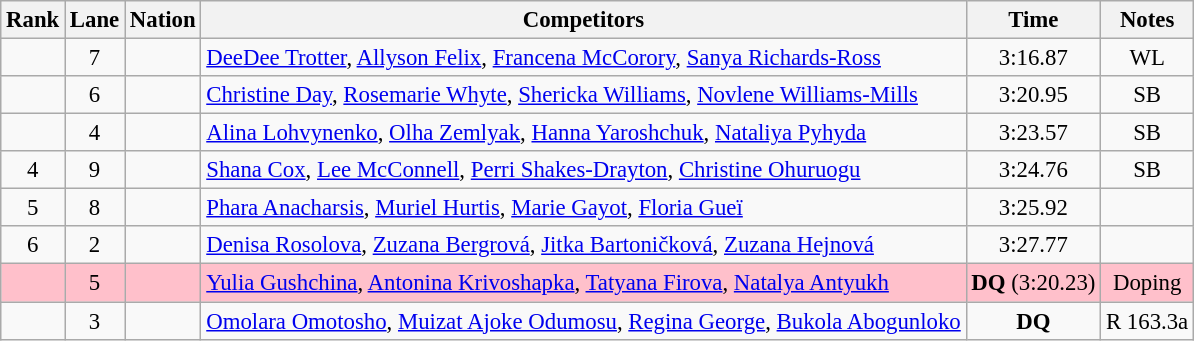<table class="wikitable sortable" style="text-align:center; font-size:95%">
<tr>
<th>Rank</th>
<th>Lane</th>
<th>Nation</th>
<th>Competitors</th>
<th>Time</th>
<th>Notes</th>
</tr>
<tr>
<td></td>
<td>7</td>
<td align=left></td>
<td align=left><a href='#'>DeeDee Trotter</a>, <a href='#'>Allyson Felix</a>, <a href='#'>Francena McCorory</a>, <a href='#'>Sanya Richards-Ross</a></td>
<td>3:16.87</td>
<td>WL</td>
</tr>
<tr>
<td></td>
<td>6</td>
<td align=left></td>
<td align=left><a href='#'>Christine Day</a>, <a href='#'>Rosemarie Whyte</a>, <a href='#'>Shericka Williams</a>, <a href='#'>Novlene Williams-Mills</a></td>
<td>3:20.95</td>
<td>SB</td>
</tr>
<tr>
<td></td>
<td>4</td>
<td align=left></td>
<td align=left><a href='#'>Alina Lohvynenko</a>, <a href='#'>Olha Zemlyak</a>, <a href='#'>Hanna Yaroshchuk</a>, <a href='#'>Nataliya Pyhyda</a></td>
<td>3:23.57</td>
<td>SB</td>
</tr>
<tr>
<td>4</td>
<td>9</td>
<td align=left></td>
<td align=left><a href='#'>Shana Cox</a>, <a href='#'>Lee McConnell</a>, <a href='#'>Perri Shakes-Drayton</a>, <a href='#'>Christine Ohuruogu</a></td>
<td>3:24.76</td>
<td>SB</td>
</tr>
<tr>
<td>5</td>
<td>8</td>
<td align=left></td>
<td align=left><a href='#'>Phara Anacharsis</a>, <a href='#'>Muriel Hurtis</a>, <a href='#'>Marie Gayot</a>, <a href='#'>Floria Gueï</a></td>
<td>3:25.92</td>
<td></td>
</tr>
<tr>
<td>6</td>
<td>2</td>
<td align=left></td>
<td align=left><a href='#'>Denisa Rosolova</a>, <a href='#'>Zuzana Bergrová</a>, <a href='#'>Jitka Bartoničková</a>, <a href='#'>Zuzana Hejnová</a></td>
<td>3:27.77</td>
<td></td>
</tr>
<tr bgcolor=pink>
<td></td>
<td>5</td>
<td align=left></td>
<td align=left><a href='#'>Yulia Gushchina</a>, <a href='#'>Antonina Krivoshapka</a>, <a href='#'>Tatyana Firova</a>, <a href='#'>Natalya Antyukh</a></td>
<td><strong>DQ</strong> (3:20.23)</td>
<td>Doping</td>
</tr>
<tr>
<td></td>
<td>3</td>
<td align=left></td>
<td align=left><a href='#'>Omolara Omotosho</a>, <a href='#'>Muizat Ajoke Odumosu</a>, <a href='#'>Regina George</a>, <a href='#'>Bukola Abogunloko</a></td>
<td><strong>DQ</strong></td>
<td>R 163.3a</td>
</tr>
</table>
